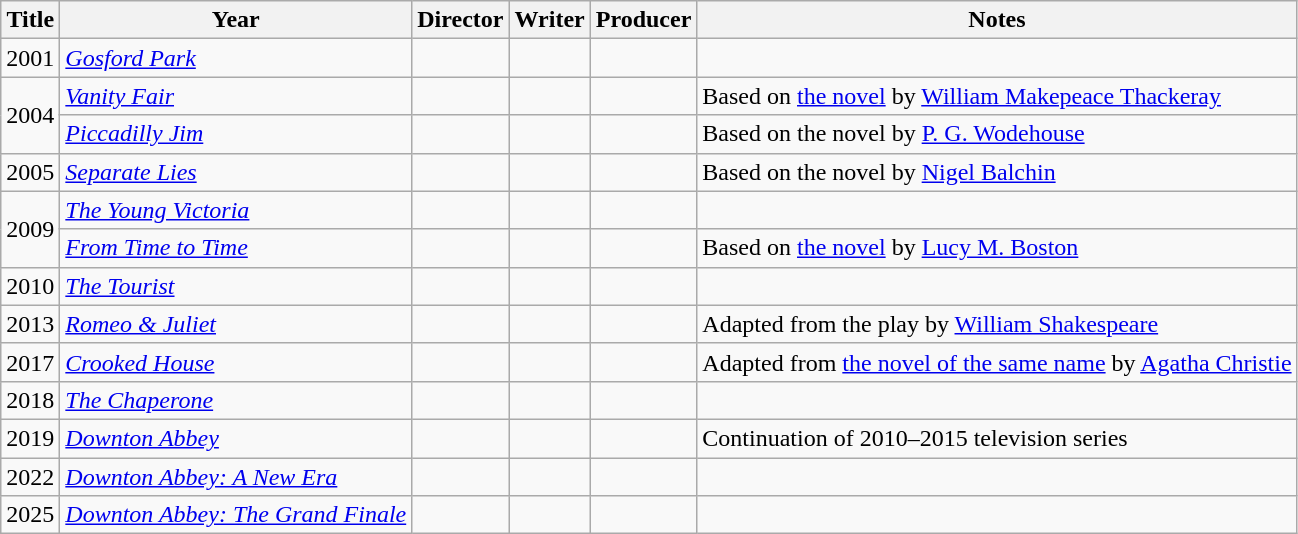<table class="wikitable plainrowheaders">
<tr>
<th scope="col">Title</th>
<th scope="col">Year</th>
<th scope="col">Director</th>
<th scope="col">Writer</th>
<th scope="col">Producer</th>
<th scope="col">Notes</th>
</tr>
<tr>
<td>2001</td>
<td><em><a href='#'>Gosford Park</a></em></td>
<td></td>
<td></td>
<td></td>
<td></td>
</tr>
<tr>
<td rowspan=2>2004</td>
<td><em><a href='#'>Vanity Fair</a></em></td>
<td></td>
<td></td>
<td></td>
<td>Based on <a href='#'>the novel</a> by <a href='#'>William Makepeace Thackeray</a></td>
</tr>
<tr>
<td><em><a href='#'>Piccadilly Jim</a></em></td>
<td></td>
<td></td>
<td></td>
<td>Based on the novel by <a href='#'>P. G. Wodehouse</a></td>
</tr>
<tr>
<td>2005</td>
<td><em><a href='#'>Separate Lies</a></em></td>
<td></td>
<td></td>
<td></td>
<td>Based on the novel by <a href='#'>Nigel Balchin</a></td>
</tr>
<tr>
<td rowspan=2>2009</td>
<td><em><a href='#'>The Young Victoria</a></em></td>
<td></td>
<td></td>
<td></td>
<td></td>
</tr>
<tr>
<td><em><a href='#'>From Time to Time</a></em></td>
<td></td>
<td></td>
<td></td>
<td>Based on <a href='#'>the novel</a> by <a href='#'>Lucy M. Boston</a></td>
</tr>
<tr>
<td>2010</td>
<td><em><a href='#'>The Tourist</a></em></td>
<td></td>
<td></td>
<td></td>
<td></td>
</tr>
<tr>
<td>2013</td>
<td><em><a href='#'>Romeo & Juliet</a></em></td>
<td></td>
<td></td>
<td></td>
<td>Adapted from the play by <a href='#'>William Shakespeare</a></td>
</tr>
<tr>
<td>2017</td>
<td><em><a href='#'>Crooked House</a></em></td>
<td></td>
<td></td>
<td></td>
<td>Adapted from <a href='#'>the novel of the same name</a> by <a href='#'>Agatha Christie</a></td>
</tr>
<tr>
<td>2018</td>
<td><em><a href='#'>The Chaperone</a></em></td>
<td></td>
<td></td>
<td></td>
<td></td>
</tr>
<tr>
<td>2019</td>
<td><em><a href='#'>Downton Abbey</a></em></td>
<td></td>
<td></td>
<td></td>
<td>Continuation of 2010–2015 television series</td>
</tr>
<tr>
<td>2022</td>
<td><em><a href='#'>Downton Abbey: A New Era</a></em></td>
<td></td>
<td></td>
<td></td>
<td></td>
</tr>
<tr>
<td>2025</td>
<td><em><a href='#'>Downton Abbey: The Grand Finale</a></em></td>
<td></td>
<td></td>
<td></td>
<td></td>
</tr>
</table>
